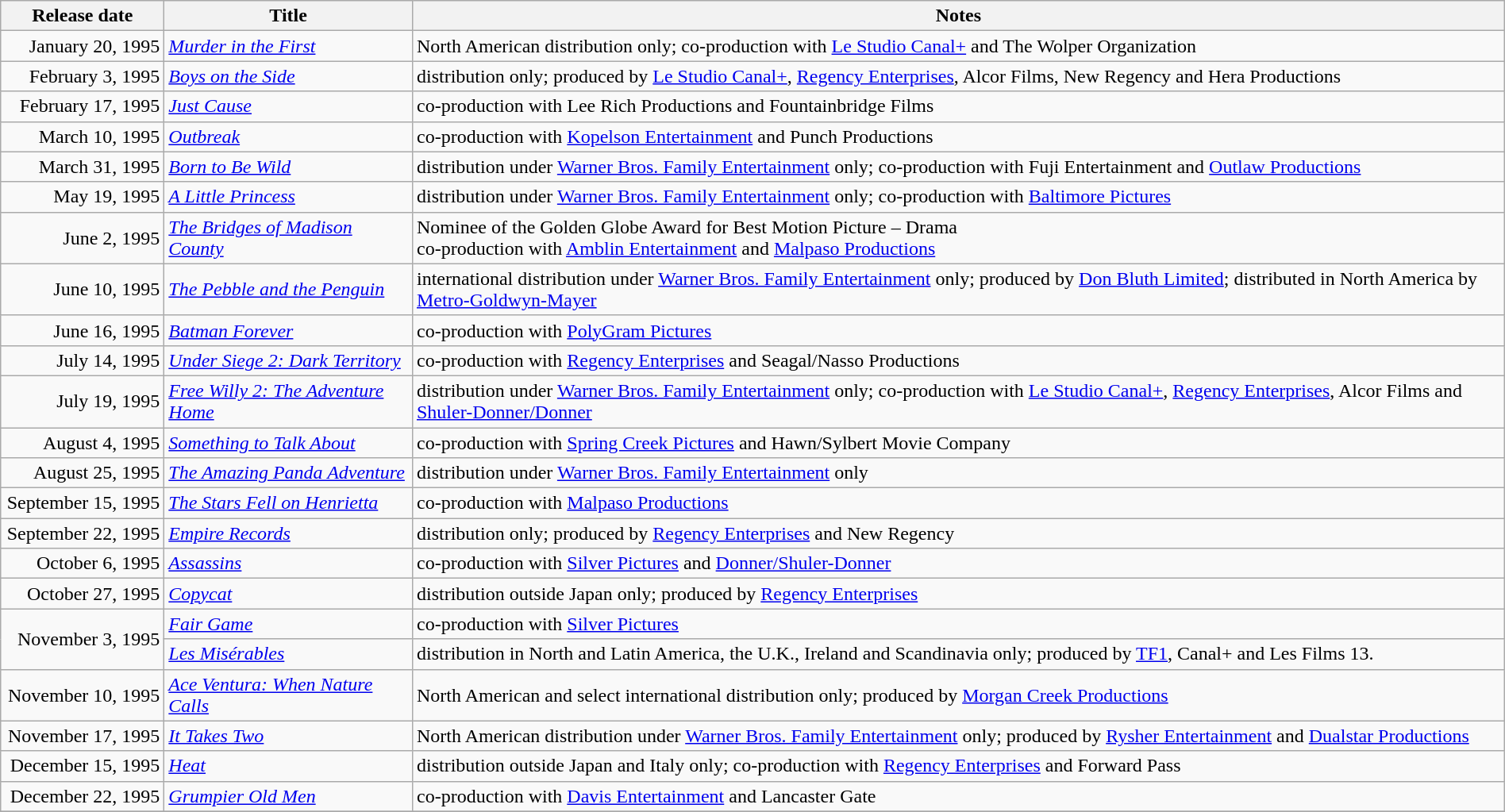<table class="wikitable sortable" style="width:100%;">
<tr>
<th scope="col" style="width:130px;">Release date</th>
<th>Title</th>
<th>Notes</th>
</tr>
<tr>
<td style="text-align:right;">January 20, 1995</td>
<td><em><a href='#'>Murder in the First</a></em></td>
<td>North American distribution only; co-production with <a href='#'>Le Studio Canal+</a> and The Wolper Organization</td>
</tr>
<tr>
<td style="text-align:right;">February 3, 1995</td>
<td><em><a href='#'>Boys on the Side</a></em></td>
<td>distribution only; produced by <a href='#'>Le Studio Canal+</a>, <a href='#'>Regency Enterprises</a>, Alcor Films, New Regency and Hera Productions</td>
</tr>
<tr>
<td style="text-align:right;">February 17, 1995</td>
<td><em><a href='#'>Just Cause</a></em></td>
<td>co-production with Lee Rich Productions and Fountainbridge Films</td>
</tr>
<tr>
<td style="text-align:right;">March 10, 1995</td>
<td><em><a href='#'>Outbreak</a></em></td>
<td>co-production with <a href='#'>Kopelson Entertainment</a> and Punch Productions</td>
</tr>
<tr>
<td style="text-align:right;">March 31, 1995</td>
<td><em><a href='#'>Born to Be Wild</a></em></td>
<td>distribution under <a href='#'>Warner Bros. Family Entertainment</a> only; co-production with Fuji Entertainment and <a href='#'>Outlaw Productions</a></td>
</tr>
<tr>
<td style="text-align:right;">May 19, 1995</td>
<td><em><a href='#'>A Little Princess</a></em></td>
<td>distribution under <a href='#'>Warner Bros. Family Entertainment</a> only; co-production with <a href='#'>Baltimore Pictures</a></td>
</tr>
<tr>
<td style="text-align:right;">June 2, 1995</td>
<td><em><a href='#'>The Bridges of Madison County</a></em></td>
<td>Nominee of the Golden Globe Award for Best Motion Picture – Drama<br>co-production with <a href='#'>Amblin Entertainment</a> and <a href='#'>Malpaso Productions</a></td>
</tr>
<tr>
<td style="text-align:right;">June 10, 1995</td>
<td><em><a href='#'>The Pebble and the Penguin</a></em></td>
<td>international distribution under <a href='#'>Warner Bros. Family Entertainment</a> only; produced by <a href='#'>Don Bluth Limited</a>; distributed in North America by <a href='#'>Metro-Goldwyn-Mayer</a></td>
</tr>
<tr>
<td style="text-align:right;">June 16, 1995</td>
<td><em><a href='#'>Batman Forever</a></em></td>
<td>co-production with <a href='#'>PolyGram Pictures</a></td>
</tr>
<tr>
<td style="text-align:right;">July 14, 1995</td>
<td><em><a href='#'>Under Siege 2: Dark Territory</a></em></td>
<td>co-production with <a href='#'>Regency Enterprises</a> and Seagal/Nasso Productions</td>
</tr>
<tr>
<td style="text-align:right;">July 19, 1995</td>
<td><em><a href='#'>Free Willy 2: The Adventure Home</a></em></td>
<td>distribution under <a href='#'>Warner Bros. Family Entertainment</a> only; co-production with <a href='#'>Le Studio Canal+</a>, <a href='#'>Regency Enterprises</a>, Alcor Films and <a href='#'>Shuler-Donner/Donner</a></td>
</tr>
<tr>
<td style="text-align:right;">August 4, 1995</td>
<td><em><a href='#'>Something to Talk About</a></em></td>
<td>co-production with <a href='#'>Spring Creek Pictures</a> and Hawn/Sylbert Movie Company</td>
</tr>
<tr>
<td style="text-align:right;">August 25, 1995</td>
<td><em><a href='#'>The Amazing Panda Adventure</a></em></td>
<td>distribution under <a href='#'>Warner Bros. Family Entertainment</a> only</td>
</tr>
<tr>
<td style="text-align:right;">September 15, 1995</td>
<td><em><a href='#'>The Stars Fell on Henrietta</a></em></td>
<td>co-production with <a href='#'>Malpaso Productions</a></td>
</tr>
<tr>
<td style="text-align:right;">September 22, 1995</td>
<td><em><a href='#'>Empire Records</a></em></td>
<td>distribution only; produced by <a href='#'>Regency Enterprises</a> and New Regency</td>
</tr>
<tr>
<td style="text-align:right;">October 6, 1995</td>
<td><em><a href='#'>Assassins</a></em></td>
<td>co-production with <a href='#'>Silver Pictures</a> and <a href='#'>Donner/Shuler-Donner</a></td>
</tr>
<tr>
<td style="text-align:right;">October 27, 1995</td>
<td><em><a href='#'>Copycat</a></em></td>
<td>distribution outside Japan only; produced by <a href='#'>Regency Enterprises</a></td>
</tr>
<tr>
<td style="text-align:right;" rowspan="2">November 3, 1995</td>
<td><em><a href='#'>Fair Game</a></em></td>
<td>co-production with <a href='#'>Silver Pictures</a></td>
</tr>
<tr>
<td><em><a href='#'>Les Misérables</a></em></td>
<td>distribution in North and Latin America, the U.K., Ireland and Scandinavia only; produced by <a href='#'>TF1</a>, Canal+ and Les Films 13.</td>
</tr>
<tr>
<td style="text-align:right;">November 10, 1995</td>
<td><em><a href='#'>Ace Ventura: When Nature Calls</a></em></td>
<td>North American and select international distribution only; produced by <a href='#'>Morgan Creek Productions</a></td>
</tr>
<tr>
<td style="text-align:right;">November 17, 1995</td>
<td><em><a href='#'>It Takes Two</a></em></td>
<td>North American distribution under <a href='#'>Warner Bros. Family Entertainment</a> only; produced by <a href='#'>Rysher Entertainment</a> and <a href='#'>Dualstar Productions</a></td>
</tr>
<tr>
<td style="text-align:right;">December 15, 1995</td>
<td><em><a href='#'>Heat</a></em></td>
<td>distribution outside Japan and Italy only; co-production with <a href='#'>Regency Enterprises</a> and Forward Pass</td>
</tr>
<tr>
<td style="text-align:right;">December 22, 1995</td>
<td><em><a href='#'>Grumpier Old Men</a></em></td>
<td>co-production with <a href='#'>Davis Entertainment</a> and Lancaster Gate</td>
</tr>
<tr>
</tr>
</table>
